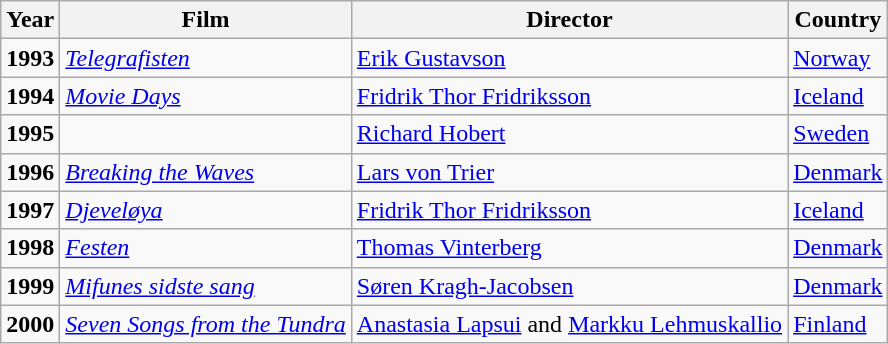<table class="wikitable">
<tr style="background:#EFEFEF">
<th>Year</th>
<th>Film</th>
<th>Director</th>
<th>Country</th>
</tr>
<tr>
<td><strong>1993</strong></td>
<td><em><a href='#'>Telegrafisten</a></em></td>
<td><a href='#'>Erik Gustavson</a></td>
<td><a href='#'>Norway</a></td>
</tr>
<tr>
<td><strong>1994</strong></td>
<td><em><a href='#'>Movie Days</a> </em></td>
<td><a href='#'>Fridrik Thor Fridriksson</a></td>
<td><a href='#'>Iceland</a></td>
</tr>
<tr>
<td><strong>1995</strong></td>
<td><em> </em></td>
<td><a href='#'>Richard Hobert</a></td>
<td><a href='#'>Sweden</a></td>
</tr>
<tr>
<td><strong>1996</strong></td>
<td><em><a href='#'>Breaking the Waves</a> </em></td>
<td><a href='#'>Lars von Trier</a></td>
<td><a href='#'>Denmark</a></td>
</tr>
<tr>
<td><strong>1997</strong></td>
<td><em><a href='#'>Djeveløya</a> </em></td>
<td><a href='#'>Fridrik Thor Fridriksson</a></td>
<td><a href='#'>Iceland</a></td>
</tr>
<tr>
<td><strong>1998</strong></td>
<td><em><a href='#'>Festen</a></em></td>
<td><a href='#'>Thomas Vinterberg</a></td>
<td><a href='#'>Denmark</a></td>
</tr>
<tr>
<td><strong>1999</strong></td>
<td><em><a href='#'>Mifunes sidste sang</a></em></td>
<td><a href='#'>Søren Kragh-Jacobsen</a></td>
<td><a href='#'>Denmark</a></td>
</tr>
<tr>
<td><strong>2000</strong></td>
<td><em><a href='#'>Seven Songs from the Tundra</a></em></td>
<td><a href='#'>Anastasia Lapsui</a> and <a href='#'>Markku Lehmuskallio</a></td>
<td><a href='#'>Finland</a></td>
</tr>
</table>
